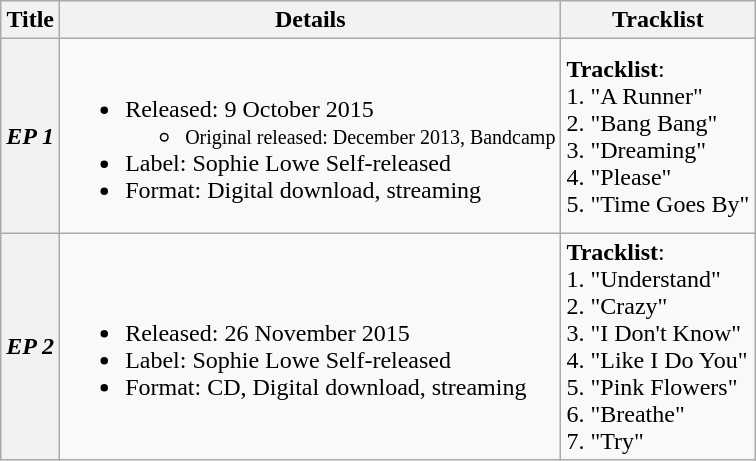<table class="wikitable">
<tr>
<th>Title</th>
<th>Details</th>
<th>Tracklist</th>
</tr>
<tr>
<th><em>EP 1</em></th>
<td><br><ul><li>Released: 9 October 2015<ul><li><small>Original released: December 2013, Bandcamp</small></li></ul></li><li>Label: Sophie Lowe Self-released</li><li>Format: Digital download, streaming</li></ul></td>
<td><strong>Tracklist</strong>:<br>1. "A Runner"<br>2. "Bang Bang"<br>3. "Dreaming"<br>4. "Please"<br>5. "Time Goes By"</td>
</tr>
<tr>
<th><em>EP 2</em></th>
<td><br><ul><li>Released: 26 November 2015</li><li>Label: Sophie Lowe Self-released</li><li>Format: CD, Digital download, streaming</li></ul></td>
<td><strong>Tracklist</strong>:<br>1. "Understand"<br>2. "Crazy"<br>3. "I Don't Know"<br>4. "Like I Do You"<br>5. "Pink Flowers"<br>6. "Breathe"<br>7. "Try"</td>
</tr>
</table>
